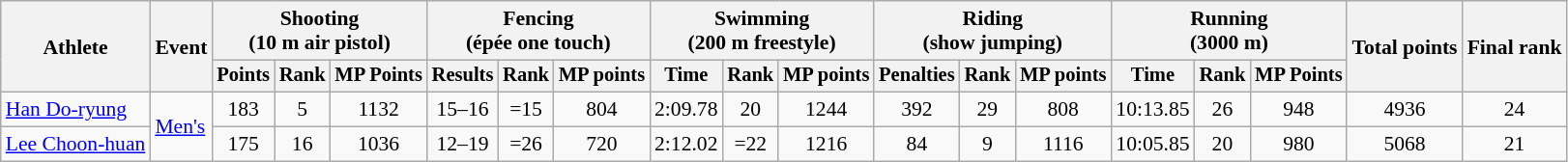<table class="wikitable" style="font-size:90%">
<tr>
<th rowspan="2">Athlete</th>
<th rowspan="2">Event</th>
<th colspan=3>Shooting<br><span>(10 m air pistol)</span></th>
<th colspan=3>Fencing<br><span>(épée one touch)</span></th>
<th colspan=3>Swimming<br><span>(200 m freestyle)</span></th>
<th colspan=3>Riding<br><span>(show jumping)</span></th>
<th colspan=3>Running<br><span>(3000 m)</span></th>
<th rowspan=2>Total points</th>
<th rowspan=2>Final rank</th>
</tr>
<tr style="font-size:95%">
<th>Points</th>
<th>Rank</th>
<th>MP Points</th>
<th>Results</th>
<th>Rank</th>
<th>MP points</th>
<th>Time</th>
<th>Rank</th>
<th>MP points</th>
<th>Penalties</th>
<th>Rank</th>
<th>MP points</th>
<th>Time</th>
<th>Rank</th>
<th>MP Points</th>
</tr>
<tr align=center>
<td align=left><a href='#'>Han Do-ryung</a></td>
<td align=left rowspan=2><a href='#'>Men's</a></td>
<td>183</td>
<td>5</td>
<td>1132</td>
<td>15–16</td>
<td>=15</td>
<td>804</td>
<td>2:09.78</td>
<td>20</td>
<td>1244</td>
<td>392</td>
<td>29</td>
<td>808</td>
<td>10:13.85</td>
<td>26</td>
<td>948</td>
<td>4936</td>
<td>24</td>
</tr>
<tr align=center>
<td align=left><a href='#'>Lee Choon-huan</a></td>
<td>175</td>
<td>16</td>
<td>1036</td>
<td>12–19</td>
<td>=26</td>
<td>720</td>
<td>2:12.02</td>
<td>=22</td>
<td>1216</td>
<td>84</td>
<td>9</td>
<td>1116</td>
<td>10:05.85</td>
<td>20</td>
<td>980</td>
<td>5068</td>
<td>21</td>
</tr>
</table>
